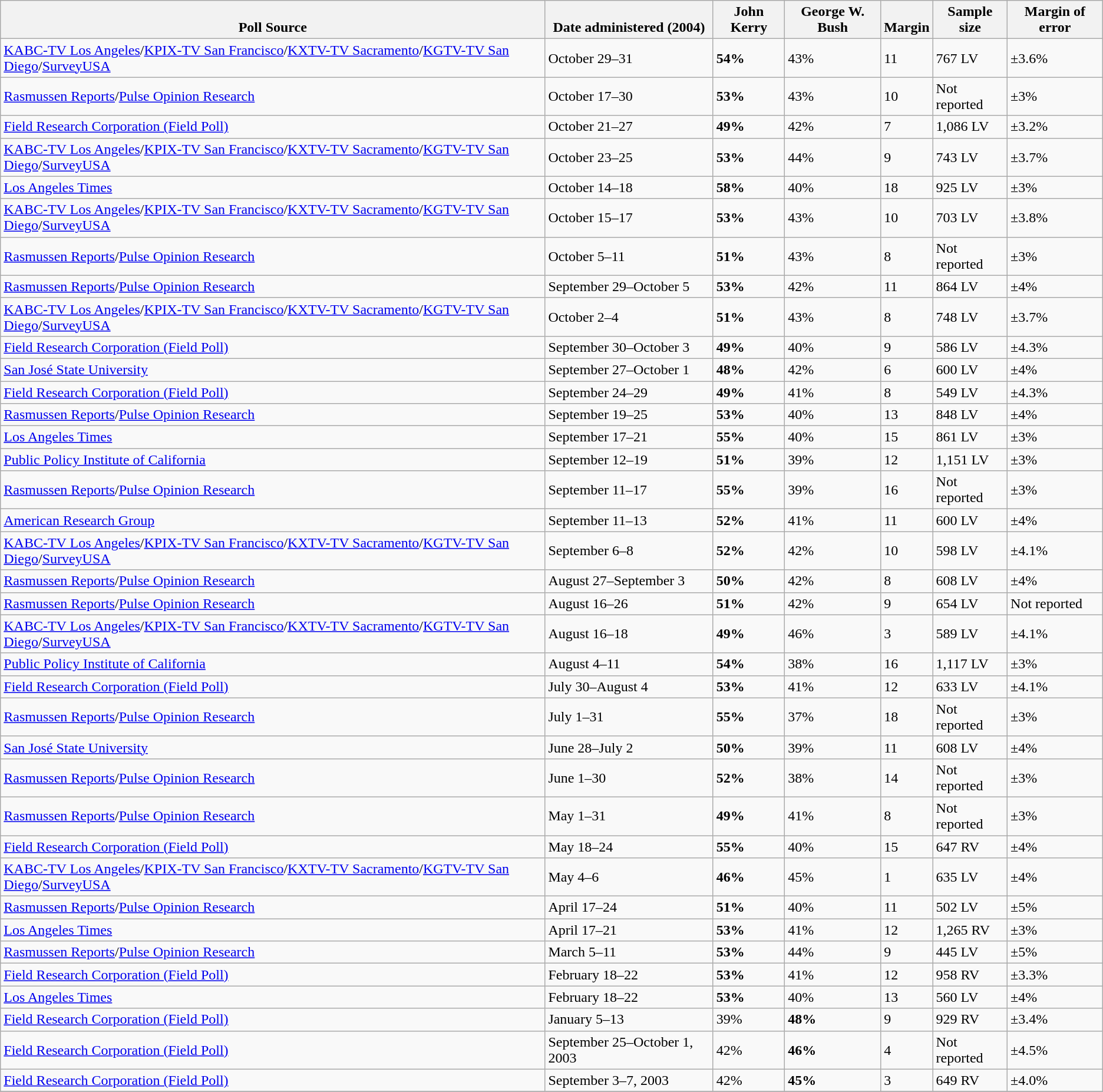<table class="wikitable">
<tr valign=bottom>
<th>Poll Source</th>
<th>Date administered (2004)</th>
<th>John Kerry</th>
<th>George W. Bush</th>
<th>Margin</th>
<th>Sample size</th>
<th>Margin of error</th>
</tr>
<tr>
<td><a href='#'>KABC-TV Los Angeles</a>/<a href='#'>KPIX-TV San Francisco</a>/<a href='#'>KXTV-TV Sacramento</a>/<a href='#'>KGTV-TV San Diego</a>/<a href='#'>SurveyUSA</a></td>
<td>October 29–31</td>
<td><strong>54%</strong></td>
<td>43%</td>
<td>11</td>
<td>767 LV</td>
<td>±3.6%</td>
</tr>
<tr>
<td><a href='#'>Rasmussen Reports</a>/<a href='#'>Pulse Opinion Research</a></td>
<td>October 17–30</td>
<td><strong>53%</strong></td>
<td>43%</td>
<td>10</td>
<td>Not reported</td>
<td>±3%</td>
</tr>
<tr>
<td><a href='#'>Field Research Corporation (Field Poll)</a></td>
<td>October 21–27</td>
<td><strong>49%</strong></td>
<td>42%</td>
<td>7</td>
<td>1,086 LV</td>
<td>±3.2%</td>
</tr>
<tr>
<td><a href='#'>KABC-TV Los Angeles</a>/<a href='#'>KPIX-TV San Francisco</a>/<a href='#'>KXTV-TV Sacramento</a>/<a href='#'>KGTV-TV San Diego</a>/<a href='#'>SurveyUSA</a></td>
<td>October 23–25</td>
<td><strong>53%</strong></td>
<td>44%</td>
<td>9</td>
<td>743 LV</td>
<td>±3.7%</td>
</tr>
<tr>
<td><a href='#'>Los Angeles Times</a></td>
<td>October 14–18</td>
<td><strong>58%</strong></td>
<td>40%</td>
<td>18</td>
<td>925 LV</td>
<td>±3%</td>
</tr>
<tr>
<td><a href='#'>KABC-TV Los Angeles</a>/<a href='#'>KPIX-TV San Francisco</a>/<a href='#'>KXTV-TV Sacramento</a>/<a href='#'>KGTV-TV San Diego</a>/<a href='#'>SurveyUSA</a></td>
<td>October 15–17</td>
<td><strong>53%</strong></td>
<td>43%</td>
<td>10</td>
<td>703 LV</td>
<td>±3.8%</td>
</tr>
<tr>
<td><a href='#'>Rasmussen Reports</a>/<a href='#'>Pulse Opinion Research</a></td>
<td>October 5–11</td>
<td><strong>51%</strong></td>
<td>43%</td>
<td>8</td>
<td>Not reported</td>
<td>±3%</td>
</tr>
<tr>
<td><a href='#'>Rasmussen Reports</a>/<a href='#'>Pulse Opinion Research</a></td>
<td>September 29–October 5</td>
<td><strong>53%</strong></td>
<td>42%</td>
<td>11</td>
<td>864 LV</td>
<td>±4%</td>
</tr>
<tr>
<td><a href='#'>KABC-TV Los Angeles</a>/<a href='#'>KPIX-TV San Francisco</a>/<a href='#'>KXTV-TV Sacramento</a>/<a href='#'>KGTV-TV San Diego</a>/<a href='#'>SurveyUSA</a></td>
<td>October 2–4</td>
<td><strong>51%</strong></td>
<td>43%</td>
<td>8</td>
<td>748 LV</td>
<td>±3.7%</td>
</tr>
<tr>
<td><a href='#'>Field Research Corporation (Field Poll)</a></td>
<td>September 30–October 3</td>
<td><strong>49%</strong></td>
<td>40%</td>
<td>9</td>
<td>586 LV</td>
<td>±4.3%</td>
</tr>
<tr>
<td><a href='#'>San José State University</a></td>
<td>September 27–October 1</td>
<td><strong>48%</strong></td>
<td>42%</td>
<td>6</td>
<td>600 LV</td>
<td>±4%</td>
</tr>
<tr>
<td><a href='#'>Field Research Corporation (Field Poll)</a></td>
<td>September 24–29</td>
<td><strong>49%</strong></td>
<td>41%</td>
<td>8</td>
<td>549 LV</td>
<td>±4.3%</td>
</tr>
<tr>
<td><a href='#'>Rasmussen Reports</a>/<a href='#'>Pulse Opinion Research</a></td>
<td>September 19–25</td>
<td><strong>53%</strong></td>
<td>40%</td>
<td>13</td>
<td>848 LV</td>
<td>±4%</td>
</tr>
<tr>
<td><a href='#'>Los Angeles Times</a></td>
<td>September 17–21</td>
<td><strong>55%</strong></td>
<td>40%</td>
<td>15</td>
<td>861 LV</td>
<td>±3%</td>
</tr>
<tr>
<td><a href='#'>Public Policy Institute of California</a></td>
<td>September 12–19</td>
<td><strong>51%</strong></td>
<td>39%</td>
<td>12</td>
<td>1,151 LV</td>
<td>±3%</td>
</tr>
<tr>
<td><a href='#'>Rasmussen Reports</a>/<a href='#'>Pulse Opinion Research</a></td>
<td>September 11–17</td>
<td><strong>55%</strong></td>
<td>39%</td>
<td>16</td>
<td>Not reported</td>
<td>±3%</td>
</tr>
<tr>
<td><a href='#'>American Research Group</a></td>
<td>September 11–13</td>
<td><strong>52%</strong></td>
<td>41%</td>
<td>11</td>
<td>600 LV</td>
<td>±4%</td>
</tr>
<tr>
<td><a href='#'>KABC-TV Los Angeles</a>/<a href='#'>KPIX-TV San Francisco</a>/<a href='#'>KXTV-TV Sacramento</a>/<a href='#'>KGTV-TV San Diego</a>/<a href='#'>SurveyUSA</a></td>
<td>September 6–8</td>
<td><strong>52%</strong></td>
<td>42%</td>
<td>10</td>
<td>598 LV</td>
<td>±4.1%</td>
</tr>
<tr>
<td><a href='#'>Rasmussen Reports</a>/<a href='#'>Pulse Opinion Research</a></td>
<td>August 27–September 3</td>
<td><strong>50%</strong></td>
<td>42%</td>
<td>8</td>
<td>608 LV</td>
<td>±4%</td>
</tr>
<tr>
<td><a href='#'>Rasmussen Reports</a>/<a href='#'>Pulse Opinion Research</a></td>
<td>August 16–26</td>
<td><strong>51%</strong></td>
<td>42%</td>
<td>9</td>
<td>654 LV</td>
<td>Not reported</td>
</tr>
<tr>
<td><a href='#'>KABC-TV Los Angeles</a>/<a href='#'>KPIX-TV San Francisco</a>/<a href='#'>KXTV-TV Sacramento</a>/<a href='#'>KGTV-TV San Diego</a>/<a href='#'>SurveyUSA</a></td>
<td>August 16–18</td>
<td><strong>49%</strong></td>
<td>46%</td>
<td>3</td>
<td>589 LV</td>
<td>±4.1%</td>
</tr>
<tr>
<td><a href='#'>Public Policy Institute of California</a></td>
<td>August 4–11</td>
<td><strong>54%</strong></td>
<td>38%</td>
<td>16</td>
<td>1,117 LV</td>
<td>±3%</td>
</tr>
<tr>
<td><a href='#'>Field Research Corporation (Field Poll)</a></td>
<td>July 30–August 4</td>
<td><strong>53%</strong></td>
<td>41%</td>
<td>12</td>
<td>633 LV</td>
<td>±4.1%</td>
</tr>
<tr>
<td><a href='#'>Rasmussen Reports</a>/<a href='#'>Pulse Opinion Research</a></td>
<td>July 1–31</td>
<td><strong>55%</strong></td>
<td>37%</td>
<td>18</td>
<td>Not reported</td>
<td>±3%</td>
</tr>
<tr>
<td><a href='#'>San José State University</a></td>
<td>June 28–July 2</td>
<td><strong>50%</strong></td>
<td>39%</td>
<td>11</td>
<td>608 LV</td>
<td>±4%</td>
</tr>
<tr>
<td><a href='#'>Rasmussen Reports</a>/<a href='#'>Pulse Opinion Research</a></td>
<td>June 1–30</td>
<td><strong>52%</strong></td>
<td>38%</td>
<td>14</td>
<td>Not reported</td>
<td>±3%</td>
</tr>
<tr>
<td><a href='#'>Rasmussen Reports</a>/<a href='#'>Pulse Opinion Research</a></td>
<td>May 1–31</td>
<td><strong>49%</strong></td>
<td>41%</td>
<td>8</td>
<td>Not reported</td>
<td>±3%</td>
</tr>
<tr>
<td><a href='#'>Field Research Corporation (Field Poll)</a></td>
<td>May 18–24</td>
<td><strong>55%</strong></td>
<td>40%</td>
<td>15</td>
<td>647 RV</td>
<td>±4%</td>
</tr>
<tr>
<td><a href='#'>KABC-TV Los Angeles</a>/<a href='#'>KPIX-TV San Francisco</a>/<a href='#'>KXTV-TV Sacramento</a>/<a href='#'>KGTV-TV San Diego</a>/<a href='#'>SurveyUSA</a></td>
<td>May 4–6</td>
<td><strong>46%</strong></td>
<td>45%</td>
<td>1</td>
<td>635 LV</td>
<td>±4%</td>
</tr>
<tr>
<td><a href='#'>Rasmussen Reports</a>/<a href='#'>Pulse Opinion Research</a></td>
<td>April 17–24</td>
<td><strong>51%</strong></td>
<td>40%</td>
<td>11</td>
<td>502 LV</td>
<td>±5%</td>
</tr>
<tr>
<td><a href='#'>Los Angeles Times</a></td>
<td>April 17–21</td>
<td><strong>53%</strong></td>
<td>41%</td>
<td>12</td>
<td>1,265 RV</td>
<td>±3%</td>
</tr>
<tr>
<td><a href='#'>Rasmussen Reports</a>/<a href='#'>Pulse Opinion Research</a></td>
<td>March 5–11</td>
<td><strong>53%</strong></td>
<td>44%</td>
<td>9</td>
<td>445 LV</td>
<td>±5%</td>
</tr>
<tr>
<td><a href='#'>Field Research Corporation (Field Poll)</a></td>
<td>February 18–22</td>
<td><strong>53%</strong></td>
<td>41%</td>
<td>12</td>
<td>958 RV</td>
<td>±3.3%</td>
</tr>
<tr>
<td><a href='#'>Los Angeles Times</a></td>
<td>February 18–22</td>
<td><strong>53%</strong></td>
<td>40%</td>
<td>13</td>
<td>560 LV</td>
<td>±4%</td>
</tr>
<tr>
<td><a href='#'>Field Research Corporation (Field Poll)</a></td>
<td>January 5–13</td>
<td>39%</td>
<td><strong>48%</strong></td>
<td>9</td>
<td>929 RV</td>
<td>±3.4%</td>
</tr>
<tr>
<td><a href='#'>Field Research Corporation (Field Poll)</a></td>
<td>September 25–October 1, 2003</td>
<td>42%</td>
<td><strong>46%</strong></td>
<td>4</td>
<td>Not reported</td>
<td>±4.5%</td>
</tr>
<tr>
<td><a href='#'>Field Research Corporation (Field Poll)</a></td>
<td>September 3–7, 2003</td>
<td>42%</td>
<td><strong>45%</strong></td>
<td>3</td>
<td>649 RV</td>
<td>±4.0%</td>
</tr>
<tr>
</tr>
</table>
